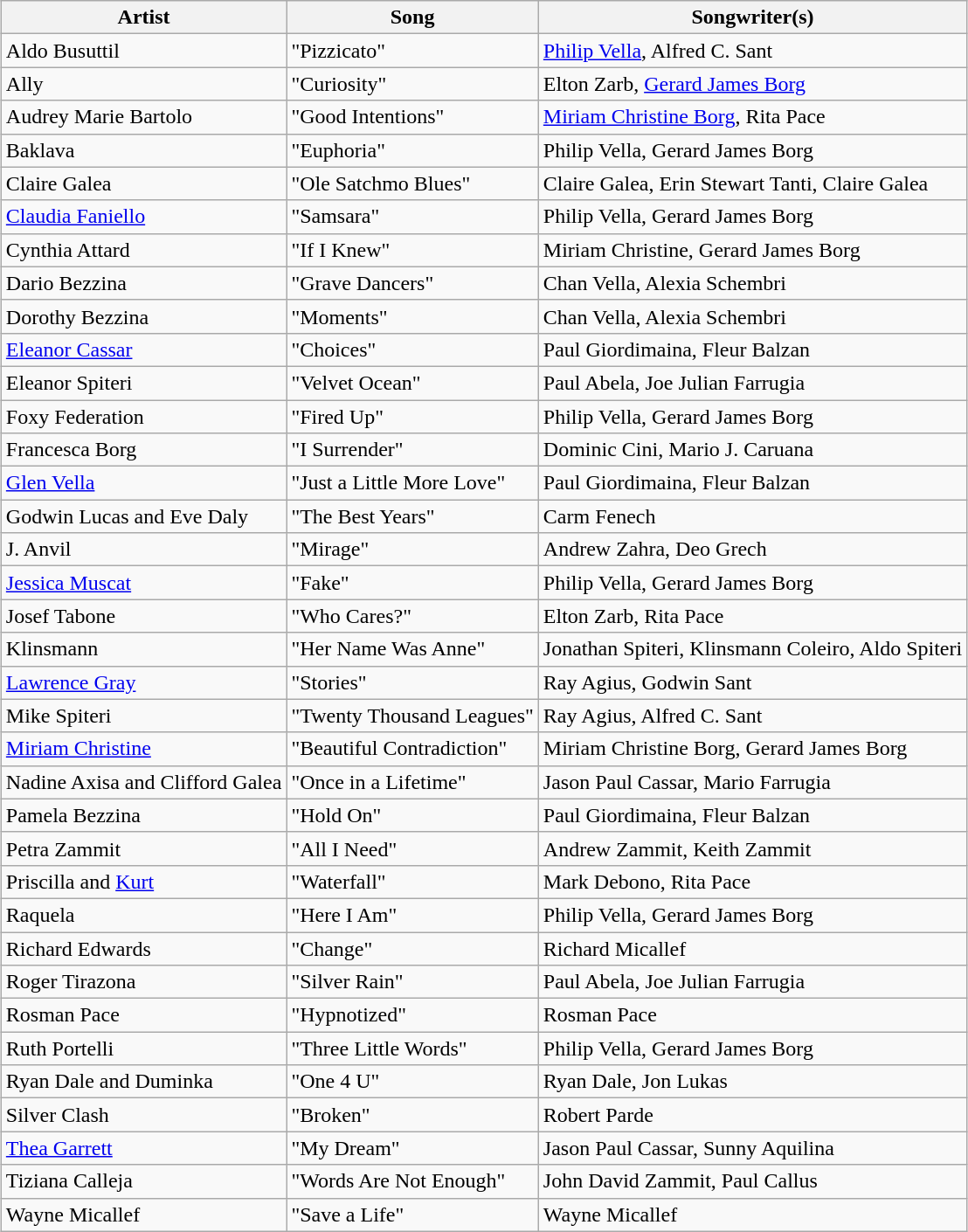<table class="sortable wikitable" style="margin: 1em auto 1em auto; text-align:left">
<tr>
<th>Artist</th>
<th>Song</th>
<th>Songwriter(s)</th>
</tr>
<tr>
<td>Aldo Busuttil</td>
<td>"Pizzicato"</td>
<td><a href='#'>Philip Vella</a>, Alfred C. Sant</td>
</tr>
<tr>
<td>Ally</td>
<td>"Curiosity"</td>
<td>Elton Zarb, <a href='#'>Gerard James Borg</a></td>
</tr>
<tr>
<td>Audrey Marie Bartolo</td>
<td>"Good Intentions"</td>
<td><a href='#'>Miriam Christine Borg</a>, Rita Pace</td>
</tr>
<tr>
<td>Baklava</td>
<td>"Euphoria"</td>
<td>Philip Vella, Gerard James Borg</td>
</tr>
<tr>
<td>Claire Galea</td>
<td>"Ole Satchmo Blues"</td>
<td>Claire Galea, Erin Stewart Tanti, Claire Galea</td>
</tr>
<tr>
<td><a href='#'>Claudia Faniello</a></td>
<td>"Samsara"</td>
<td>Philip Vella, Gerard James Borg</td>
</tr>
<tr>
<td>Cynthia Attard</td>
<td>"If I Knew"</td>
<td>Miriam Christine, Gerard James Borg</td>
</tr>
<tr>
<td>Dario Bezzina</td>
<td>"Grave Dancers"</td>
<td>Chan Vella, Alexia Schembri</td>
</tr>
<tr>
<td>Dorothy Bezzina</td>
<td>"Moments"</td>
<td>Chan Vella, Alexia Schembri</td>
</tr>
<tr>
<td><a href='#'>Eleanor Cassar</a></td>
<td>"Choices"</td>
<td>Paul Giordimaina, Fleur Balzan</td>
</tr>
<tr>
<td>Eleanor Spiteri</td>
<td>"Velvet Ocean"</td>
<td>Paul Abela, Joe Julian Farrugia</td>
</tr>
<tr>
<td>Foxy Federation</td>
<td>"Fired Up"</td>
<td>Philip Vella, Gerard James Borg</td>
</tr>
<tr>
<td>Francesca Borg</td>
<td>"I Surrender"</td>
<td>Dominic Cini, Mario J. Caruana</td>
</tr>
<tr>
<td><a href='#'>Glen Vella</a></td>
<td>"Just a Little More Love"</td>
<td>Paul Giordimaina, Fleur Balzan</td>
</tr>
<tr>
<td>Godwin Lucas and Eve Daly</td>
<td>"The Best Years"</td>
<td>Carm Fenech</td>
</tr>
<tr>
<td>J. Anvil</td>
<td>"Mirage"</td>
<td>Andrew Zahra, Deo Grech</td>
</tr>
<tr>
<td><a href='#'>Jessica Muscat</a></td>
<td>"Fake"</td>
<td>Philip Vella, Gerard James Borg</td>
</tr>
<tr>
<td>Josef Tabone</td>
<td>"Who Cares?"</td>
<td>Elton Zarb, Rita Pace</td>
</tr>
<tr>
<td>Klinsmann</td>
<td>"Her Name Was Anne"</td>
<td>Jonathan Spiteri, Klinsmann Coleiro, Aldo Spiteri</td>
</tr>
<tr>
<td><a href='#'>Lawrence Gray</a></td>
<td>"Stories"</td>
<td>Ray Agius, Godwin Sant</td>
</tr>
<tr>
<td>Mike Spiteri</td>
<td>"Twenty Thousand Leagues"</td>
<td>Ray Agius, Alfred C. Sant</td>
</tr>
<tr>
<td><a href='#'>Miriam Christine</a></td>
<td>"Beautiful Contradiction"</td>
<td>Miriam Christine Borg, Gerard James Borg</td>
</tr>
<tr>
<td>Nadine Axisa and Clifford Galea</td>
<td>"Once in a Lifetime"</td>
<td>Jason Paul Cassar, Mario Farrugia</td>
</tr>
<tr>
<td>Pamela Bezzina</td>
<td>"Hold On"</td>
<td>Paul Giordimaina, Fleur Balzan</td>
</tr>
<tr>
<td>Petra Zammit</td>
<td>"All I Need"</td>
<td>Andrew Zammit, Keith Zammit</td>
</tr>
<tr>
<td>Priscilla and <a href='#'>Kurt</a></td>
<td>"Waterfall"</td>
<td>Mark Debono, Rita Pace</td>
</tr>
<tr>
<td>Raquela</td>
<td>"Here I Am"</td>
<td>Philip Vella, Gerard James Borg</td>
</tr>
<tr>
<td>Richard Edwards</td>
<td>"Change"</td>
<td>Richard Micallef</td>
</tr>
<tr>
<td>Roger Tirazona</td>
<td>"Silver Rain"</td>
<td>Paul Abela, Joe Julian Farrugia</td>
</tr>
<tr>
<td>Rosman Pace</td>
<td>"Hypnotized"</td>
<td>Rosman Pace</td>
</tr>
<tr>
<td>Ruth Portelli</td>
<td>"Three Little Words"</td>
<td>Philip Vella, Gerard James Borg</td>
</tr>
<tr>
<td>Ryan Dale and Duminka</td>
<td>"One 4 U"</td>
<td>Ryan Dale, Jon Lukas</td>
</tr>
<tr>
<td>Silver Clash</td>
<td>"Broken"</td>
<td>Robert Parde</td>
</tr>
<tr>
<td><a href='#'>Thea Garrett</a></td>
<td>"My Dream"</td>
<td>Jason Paul Cassar, Sunny Aquilina</td>
</tr>
<tr>
<td>Tiziana Calleja</td>
<td>"Words Are Not Enough"</td>
<td>John David Zammit, Paul Callus</td>
</tr>
<tr>
<td>Wayne Micallef</td>
<td>"Save a Life"</td>
<td>Wayne Micallef</td>
</tr>
</table>
